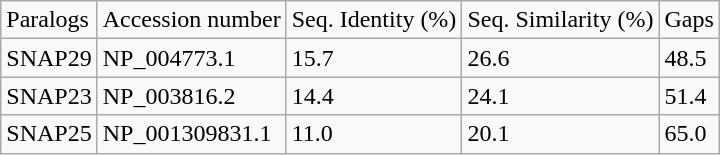<table class="wikitable">
<tr>
<td>Paralogs</td>
<td>Accession number</td>
<td>Seq. Identity (%)</td>
<td>Seq. Similarity (%)</td>
<td>Gaps</td>
</tr>
<tr>
<td>SNAP29</td>
<td>NP_004773.1</td>
<td>15.7</td>
<td>26.6</td>
<td>48.5</td>
</tr>
<tr>
<td>SNAP23</td>
<td>NP_003816.2</td>
<td>14.4</td>
<td>24.1</td>
<td>51.4</td>
</tr>
<tr>
<td>SNAP25</td>
<td>NP_001309831.1</td>
<td>11.0</td>
<td>20.1</td>
<td>65.0</td>
</tr>
</table>
